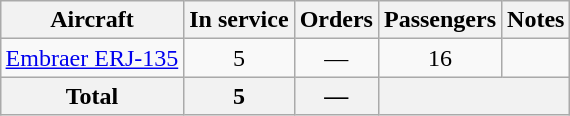<table class="wikitable" style="margin:1em auto;text-align:center">
<tr>
<th>Aircraft</th>
<th>In service</th>
<th>Orders</th>
<th>Passengers</th>
<th>Notes</th>
</tr>
<tr>
<td><a href='#'>Embraer ERJ-135</a></td>
<td>5</td>
<td>—</td>
<td>16</td>
<td></td>
</tr>
<tr>
<th>Total</th>
<th>5</th>
<th>—</th>
<th colspan="2"></th>
</tr>
</table>
